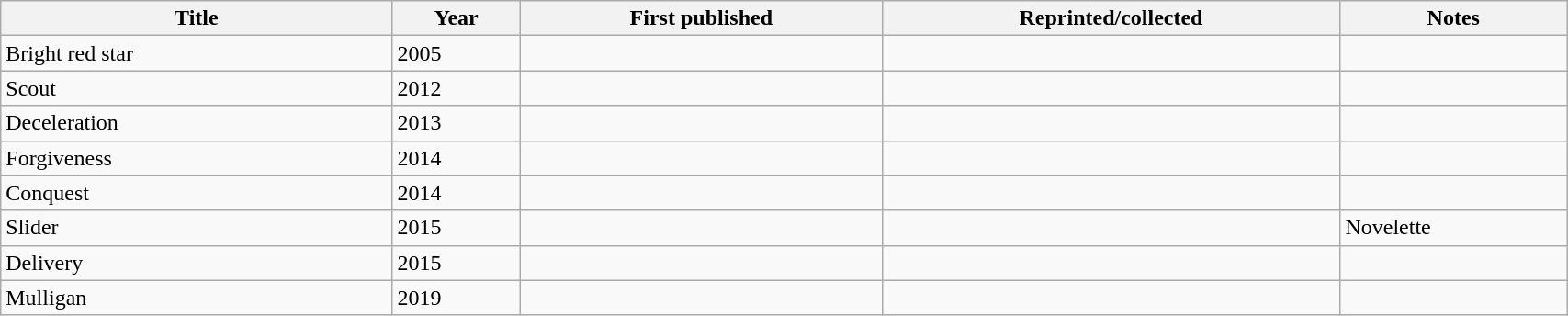<table class='wikitable sortable' width='90%'>
<tr>
<th width=25%>Title</th>
<th>Year</th>
<th>First published</th>
<th>Reprinted/collected</th>
<th>Notes</th>
</tr>
<tr>
<td>Bright red star</td>
<td>2005</td>
<td></td>
<td></td>
<td></td>
</tr>
<tr>
<td>Scout</td>
<td>2012</td>
<td></td>
<td></td>
<td></td>
</tr>
<tr>
<td>Deceleration</td>
<td>2013</td>
<td></td>
<td></td>
<td></td>
</tr>
<tr>
<td>Forgiveness</td>
<td>2014</td>
<td></td>
<td></td>
<td></td>
</tr>
<tr>
<td>Conquest</td>
<td>2014</td>
<td></td>
<td></td>
<td></td>
</tr>
<tr>
<td>Slider</td>
<td>2015</td>
<td></td>
<td></td>
<td>Novelette</td>
</tr>
<tr>
<td>Delivery</td>
<td>2015</td>
<td></td>
<td></td>
<td></td>
</tr>
<tr>
<td>Mulligan</td>
<td>2019</td>
<td></td>
<td></td>
<td></td>
</tr>
</table>
